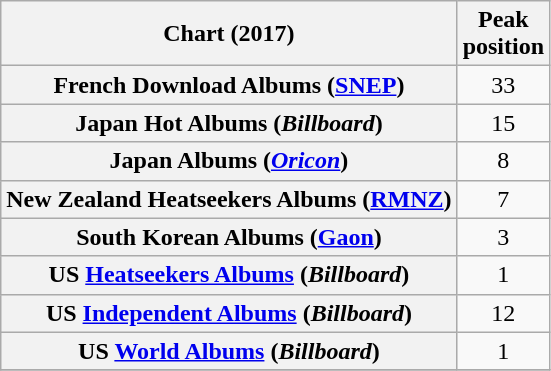<table class="wikitable sortable plainrowheaders" style="text-align:center">
<tr>
<th scope="col">Chart (2017)</th>
<th scope="col">Peak<br> position</th>
</tr>
<tr>
<th scope="row">French Download Albums (<a href='#'>SNEP</a>)</th>
<td>33</td>
</tr>
<tr>
<th scope="row">Japan Hot Albums (<em>Billboard</em>)</th>
<td>15</td>
</tr>
<tr>
<th scope="row">Japan Albums (<em><a href='#'>Oricon</a></em>)</th>
<td>8</td>
</tr>
<tr>
<th scope="row">New Zealand Heatseekers Albums (<a href='#'>RMNZ</a>)</th>
<td>7</td>
</tr>
<tr>
<th scope="row">South Korean Albums (<a href='#'>Gaon</a>)</th>
<td>3</td>
</tr>
<tr>
<th scope="row">US <a href='#'>Heatseekers Albums</a> (<em>Billboard</em>)</th>
<td>1</td>
</tr>
<tr>
<th scope="row">US <a href='#'>Independent Albums</a> (<em>Billboard</em>)</th>
<td>12</td>
</tr>
<tr>
<th scope="row">US <a href='#'>World Albums</a> (<em>Billboard</em>)</th>
<td>1</td>
</tr>
<tr>
</tr>
</table>
